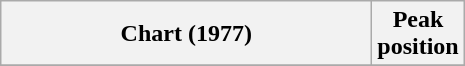<table class="wikitable sortable plainrowheaders" style="text-align:center;">
<tr>
<th scope="col" style="width:15em;">Chart (1977)</th>
<th scope="col">Peak<br>position</th>
</tr>
<tr>
</tr>
</table>
